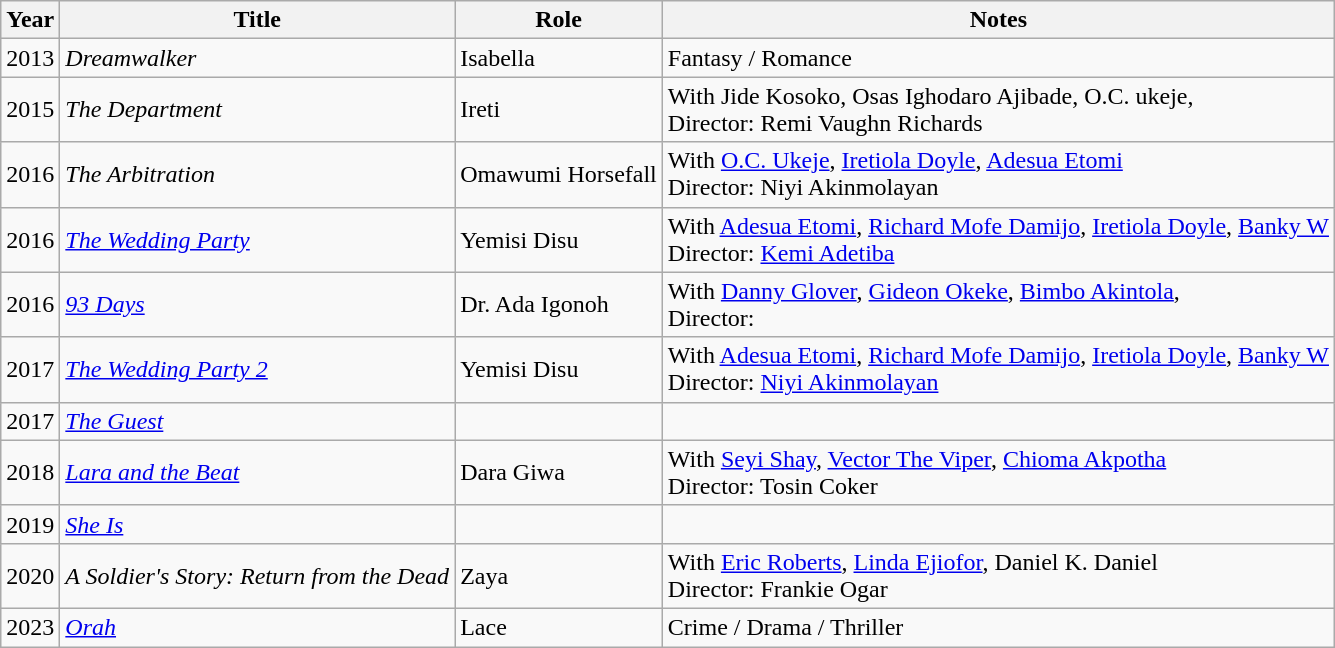<table class="wikitable">
<tr>
<th>Year</th>
<th>Title</th>
<th>Role</th>
<th>Notes</th>
</tr>
<tr>
<td>2013</td>
<td><em>Dreamwalker</em></td>
<td>Isabella</td>
<td>Fantasy / Romance</td>
</tr>
<tr>
<td>2015</td>
<td><em>The Department</em></td>
<td>Ireti</td>
<td>With Jide Kosoko, Osas Ighodaro Ajibade, O.C. ukeje,<br>Director: Remi Vaughn Richards</td>
</tr>
<tr>
<td>2016</td>
<td><em>The Arbitration</em></td>
<td>Omawumi Horsefall</td>
<td>With <a href='#'>O.C. Ukeje</a>, <a href='#'>Iretiola Doyle</a>, <a href='#'>Adesua Etomi</a><br>Director: Niyi Akinmolayan</td>
</tr>
<tr>
<td>2016</td>
<td><em><a href='#'>The Wedding Party</a></em></td>
<td>Yemisi Disu</td>
<td>With <a href='#'>Adesua Etomi</a>, <a href='#'>Richard Mofe Damijo</a>, <a href='#'>Iretiola Doyle</a>, <a href='#'>Banky W</a><br>Director: <a href='#'>Kemi Adetiba</a></td>
</tr>
<tr>
<td>2016</td>
<td><em><a href='#'>93 Days</a></em></td>
<td>Dr. Ada Igonoh</td>
<td>With <a href='#'>Danny Glover</a>, <a href='#'>Gideon Okeke</a>, <a href='#'>Bimbo Akintola</a>,<br>Director: </td>
</tr>
<tr>
<td>2017</td>
<td><em><a href='#'>The Wedding Party 2</a></em></td>
<td>Yemisi Disu</td>
<td>With <a href='#'>Adesua Etomi</a>, <a href='#'>Richard Mofe Damijo</a>, <a href='#'>Iretiola Doyle</a>, <a href='#'>Banky W</a><br>Director: <a href='#'>Niyi Akinmolayan</a></td>
</tr>
<tr>
<td>2017</td>
<td><em><a href='#'>The Guest</a></em></td>
<td></td>
<td></td>
</tr>
<tr>
<td>2018</td>
<td><em><a href='#'>Lara and the Beat</a></em></td>
<td>Dara Giwa</td>
<td>With <a href='#'>Seyi Shay</a>, <a href='#'>Vector The Viper</a>, <a href='#'>Chioma Akpotha</a><br>Director: Tosin Coker</td>
</tr>
<tr>
<td>2019</td>
<td><em><a href='#'>She Is</a></em></td>
<td></td>
<td></td>
</tr>
<tr>
<td>2020</td>
<td><em>A Soldier's Story: Return from the Dead</em></td>
<td>Zaya</td>
<td>With <a href='#'>Eric Roberts</a>, <a href='#'>Linda Ejiofor</a>, Daniel K. Daniel<br>Director: Frankie Ogar</td>
</tr>
<tr>
<td>2023</td>
<td><em><a href='#'>Orah</a></em></td>
<td>Lace</td>
<td>Crime / Drama / Thriller</td>
</tr>
</table>
